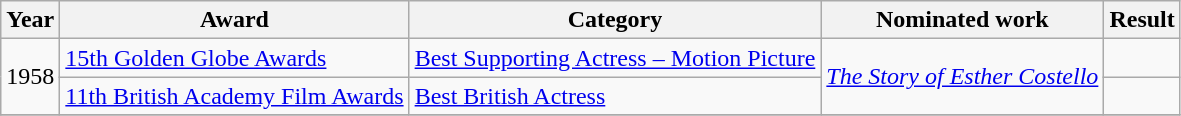<table class="wikitable">
<tr>
<th>Year</th>
<th>Award</th>
<th>Category</th>
<th>Nominated work</th>
<th>Result</th>
</tr>
<tr>
<td rowspan="2">1958</td>
<td><a href='#'>15th Golden Globe Awards</a></td>
<td><a href='#'>Best Supporting Actress – Motion Picture</a></td>
<td rowspan="2" style="text-align:center;"><em><a href='#'>The Story of Esther Costello</a></em></td>
<td></td>
</tr>
<tr>
<td><a href='#'>11th British Academy Film Awards</a></td>
<td><a href='#'>Best British Actress</a></td>
<td></td>
</tr>
<tr>
</tr>
</table>
